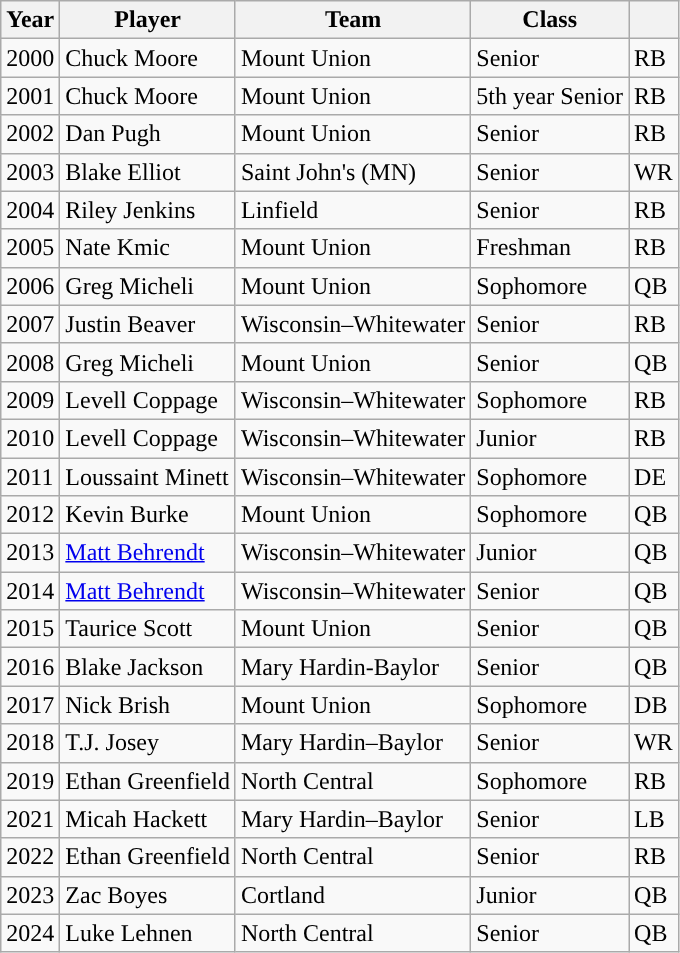<table class="wikitable">
<tr>
<th width=px>Year</th>
<th width=px>Player</th>
<th width=px>Team</th>
<th width=px>Class</th>
<th width=px></th>
</tr>
<tr>
<td>2000</td>
<td>Chuck Moore</td>
<td>Mount Union</td>
<td>Senior</td>
<td>RB</td>
</tr>
<tr>
<td>2001</td>
<td>Chuck Moore</td>
<td>Mount Union</td>
<td>5th year Senior</td>
<td>RB</td>
</tr>
<tr>
<td>2002</td>
<td>Dan Pugh</td>
<td>Mount Union</td>
<td>Senior</td>
<td>RB</td>
</tr>
<tr>
<td>2003</td>
<td>Blake Elliot</td>
<td>Saint John's (MN)</td>
<td>Senior</td>
<td>WR</td>
</tr>
<tr>
<td>2004</td>
<td>Riley Jenkins</td>
<td>Linfield</td>
<td>Senior</td>
<td>RB</td>
</tr>
<tr>
<td>2005</td>
<td>Nate Kmic</td>
<td>Mount Union</td>
<td>Freshman</td>
<td>RB</td>
</tr>
<tr>
<td>2006</td>
<td>Greg Micheli</td>
<td>Mount Union</td>
<td>Sophomore</td>
<td>QB</td>
</tr>
<tr>
<td>2007</td>
<td>Justin Beaver</td>
<td>Wisconsin–Whitewater</td>
<td>Senior</td>
<td>RB</td>
</tr>
<tr>
<td>2008</td>
<td>Greg Micheli</td>
<td>Mount Union</td>
<td>Senior</td>
<td>QB</td>
</tr>
<tr>
<td>2009</td>
<td>Levell Coppage</td>
<td>Wisconsin–Whitewater</td>
<td>Sophomore</td>
<td>RB</td>
</tr>
<tr>
<td>2010</td>
<td>Levell Coppage</td>
<td>Wisconsin–Whitewater</td>
<td>Junior</td>
<td>RB</td>
</tr>
<tr>
<td>2011</td>
<td>Loussaint Minett</td>
<td>Wisconsin–Whitewater</td>
<td>Sophomore</td>
<td>DE</td>
</tr>
<tr>
<td>2012</td>
<td>Kevin Burke</td>
<td>Mount Union</td>
<td>Sophomore</td>
<td>QB</td>
</tr>
<tr>
<td>2013</td>
<td><a href='#'>Matt Behrendt</a></td>
<td>Wisconsin–Whitewater</td>
<td>Junior</td>
<td>QB</td>
</tr>
<tr>
<td>2014</td>
<td><a href='#'>Matt Behrendt</a></td>
<td>Wisconsin–Whitewater</td>
<td>Senior</td>
<td>QB</td>
</tr>
<tr>
<td>2015</td>
<td>Taurice Scott</td>
<td>Mount Union</td>
<td>Senior</td>
<td>QB</td>
</tr>
<tr>
<td>2016</td>
<td>Blake Jackson</td>
<td>Mary Hardin-Baylor</td>
<td>Senior</td>
<td>QB</td>
</tr>
<tr>
<td>2017</td>
<td>Nick Brish</td>
<td>Mount Union</td>
<td>Sophomore</td>
<td>DB</td>
</tr>
<tr>
<td>2018</td>
<td>T.J. Josey</td>
<td>Mary Hardin–Baylor</td>
<td>Senior</td>
<td>WR</td>
</tr>
<tr>
<td>2019</td>
<td>Ethan Greenfield</td>
<td>North Central</td>
<td>Sophomore</td>
<td>RB</td>
</tr>
<tr>
<td>2021</td>
<td>Micah Hackett</td>
<td>Mary Hardin–Baylor</td>
<td>Senior</td>
<td>LB</td>
</tr>
<tr>
<td>2022</td>
<td>Ethan Greenfield</td>
<td>North Central</td>
<td>Senior</td>
<td>RB</td>
</tr>
<tr>
<td>2023</td>
<td>Zac Boyes</td>
<td>Cortland</td>
<td>Junior</td>
<td>QB</td>
</tr>
<tr>
<td>2024</td>
<td>Luke Lehnen</td>
<td>North Central</td>
<td>Senior</td>
<td>QB</td>
</tr>
</table>
